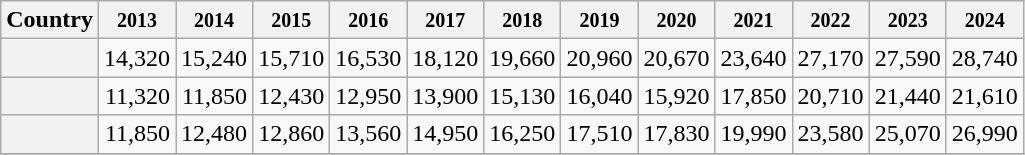<table class="wikitable sortable" style="text-align: right;">
<tr>
<th>Country</th>
<th data-sort-type="number"><small>2013</small></th>
<th data-sort-type="number"><small>2014</small></th>
<th data-sort-type="number"><small>2015</small></th>
<th data-sort-type="number"><small>2016</small></th>
<th data-sort-type="number"><small>2017</small></th>
<th data-sort-type="number"><small>2018</small></th>
<th data-sort-type="number"><small>2019</small></th>
<th data-sort-type="number"><small>2020</small></th>
<th data-sort-type="number"><small>2021</small></th>
<th data-sort-type="number"><small>2022</small></th>
<th data-sort-type="number"><small>2023</small></th>
<th data-sort-type="number"><small>2024</small></th>
</tr>
<tr>
<th style="text-align:left;"></th>
<td>14,320</td>
<td>15,240</td>
<td>15,710</td>
<td>16,530</td>
<td>18,120</td>
<td>19,660</td>
<td>20,960</td>
<td>20,670</td>
<td>23,640</td>
<td>27,170</td>
<td>27,590</td>
<td>28,740</td>
</tr>
<tr>
<th style="text-align:left;"></th>
<td>11,320</td>
<td>11,850</td>
<td>12,430</td>
<td>12,950</td>
<td>13,900</td>
<td>15,130</td>
<td>16,040</td>
<td>15,920</td>
<td>17,850</td>
<td>20,710</td>
<td>21,440</td>
<td>21,610</td>
</tr>
<tr>
<th style="text-align:left;"></th>
<td>11,850</td>
<td>12,480</td>
<td>12,860</td>
<td>13,560</td>
<td>14,950</td>
<td>16,250</td>
<td>17,510</td>
<td>17,830</td>
<td>19,990</td>
<td>23,580</td>
<td>25,070</td>
<td>26,990</td>
</tr>
<tr>
</tr>
</table>
